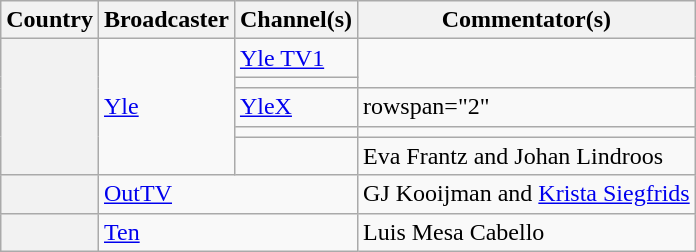<table class="wikitable plainrowheaders">
<tr>
<th>Country</th>
<th>Broadcaster</th>
<th>Channel(s)</th>
<th>Commentator(s)</th>
</tr>
<tr>
<th scope="row" rowspan="5"></th>
<td rowspan="5"><a href='#'>Yle</a></td>
<td><a href='#'>Yle TV1</a></td>
<td rowspan="2"></td>
</tr>
<tr>
<td></td>
</tr>
<tr>
<td><a href='#'>YleX</a></td>
<td>rowspan="2" </td>
</tr>
<tr>
<td></td>
</tr>
<tr>
<td></td>
<td>Eva Frantz and Johan Lindroos </td>
</tr>
<tr>
<th scope="row"></th>
<td colspan="2"><a href='#'>OutTV</a></td>
<td>GJ Kooijman and <a href='#'>Krista Siegfrids</a></td>
</tr>
<tr>
<th scope="row"></th>
<td colspan="2"><a href='#'>Ten</a></td>
<td>Luis Mesa Cabello</td>
</tr>
</table>
